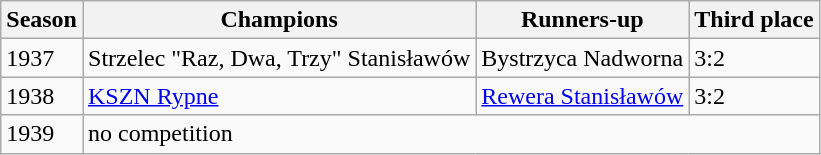<table class="wikitable">
<tr>
<th>Season</th>
<th>Champions</th>
<th>Runners-up</th>
<th>Third place</th>
</tr>
<tr>
<td>1937</td>
<td>Strzelec "Raz, Dwa, Trzy" Stanisławów</td>
<td>Bystrzyca Nadworna</td>
<td>3:2</td>
</tr>
<tr>
<td>1938</td>
<td><a href='#'>KSZN Rypne</a></td>
<td><a href='#'>Rewera Stanisławów</a></td>
<td>3:2</td>
</tr>
<tr>
<td>1939</td>
<td colspan=3>no competition</td>
</tr>
</table>
